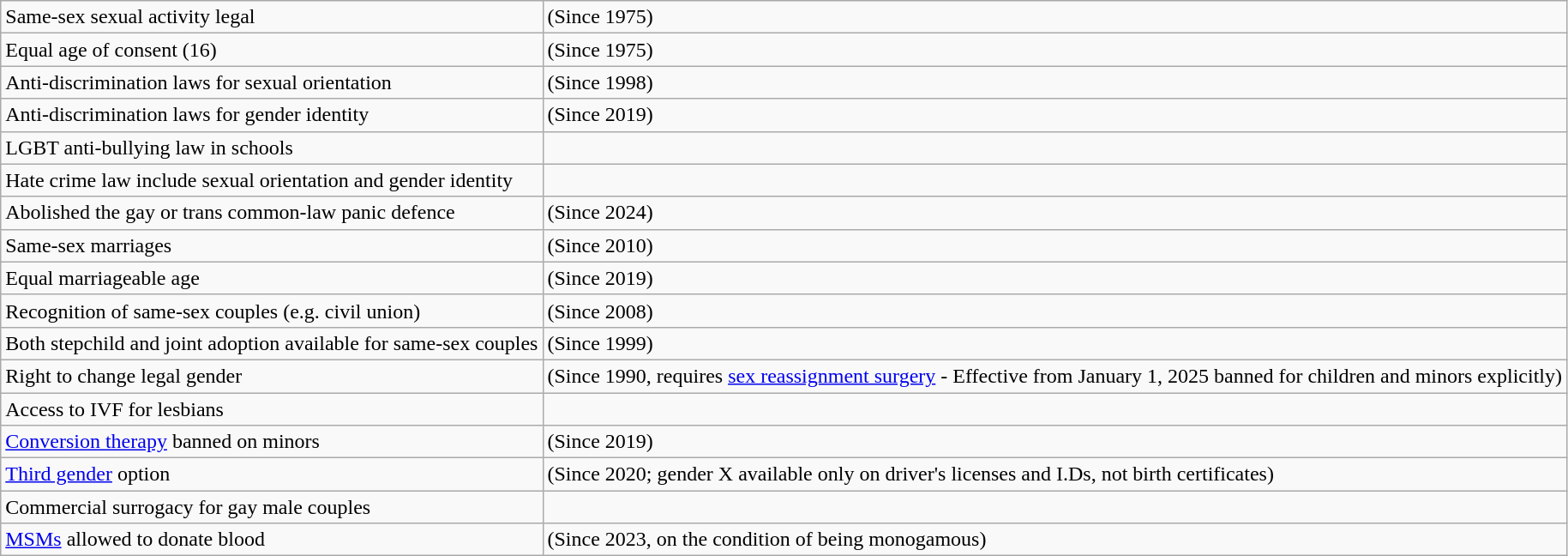<table class="wikitable">
<tr>
<td>Same-sex sexual activity legal</td>
<td> (Since 1975)</td>
</tr>
<tr>
<td>Equal age of consent (16)</td>
<td> (Since 1975)</td>
</tr>
<tr>
<td>Anti-discrimination laws for sexual orientation</td>
<td> (Since 1998)</td>
</tr>
<tr>
<td>Anti-discrimination laws for gender identity</td>
<td> (Since 2019)</td>
</tr>
<tr>
<td>LGBT anti-bullying law in schools</td>
<td></td>
</tr>
<tr>
<td>Hate crime law include sexual orientation and gender identity</td>
<td></td>
</tr>
<tr>
<td>Abolished the gay or trans common-law panic defence</td>
<td> (Since 2024)</td>
</tr>
<tr>
<td>Same-sex marriages</td>
<td> (Since 2010)</td>
</tr>
<tr>
<td>Equal marriageable age</td>
<td> (Since 2019)</td>
</tr>
<tr>
<td>Recognition of same-sex couples (e.g. civil union)</td>
<td> (Since 2008)</td>
</tr>
<tr>
<td>Both stepchild and joint adoption available for same-sex couples</td>
<td> (Since 1999)</td>
</tr>
<tr>
<td>Right to change legal gender</td>
<td> (Since 1990, requires <a href='#'>sex reassignment surgery</a> - Effective from January 1, 2025 banned for children and minors explicitly)</td>
</tr>
<tr>
<td>Access to IVF for lesbians</td>
<td></td>
</tr>
<tr>
<td><a href='#'>Conversion therapy</a> banned on minors</td>
<td> (Since 2019)</td>
</tr>
<tr>
<td><a href='#'>Third gender</a> option</td>
<td> (Since 2020; gender X available only on driver's licenses and I.Ds, not birth certificates)</td>
</tr>
<tr>
<td>Commercial surrogacy for gay male couples</td>
<td></td>
</tr>
<tr>
<td><a href='#'>MSMs</a> allowed to donate blood</td>
<td> (Since 2023, on the condition of being monogamous)</td>
</tr>
</table>
